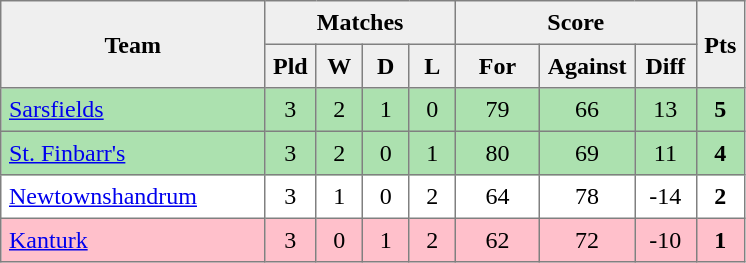<table style=border-collapse:collapse border=1 cellspacing=0 cellpadding=5>
<tr align=center bgcolor=#efefef>
<th rowspan=2 width=165>Team</th>
<th colspan=4>Matches</th>
<th colspan=3>Score</th>
<th rowspan=2width=20>Pts</th>
</tr>
<tr align=center bgcolor=#efefef>
<th width=20>Pld</th>
<th width=20>W</th>
<th width=20>D</th>
<th width=20>L</th>
<th width=45>For</th>
<th width=45>Against</th>
<th width=30>Diff</th>
</tr>
<tr align=center style="background:#ACE1AF;">
<td style="text-align:left;"><a href='#'>Sarsfields</a></td>
<td>3</td>
<td>2</td>
<td>1</td>
<td>0</td>
<td>79</td>
<td>66</td>
<td>13</td>
<td><strong>5</strong></td>
</tr>
<tr align=center style="background:#ACE1AF;">
<td style="text-align:left;"><a href='#'>St. Finbarr's</a></td>
<td>3</td>
<td>2</td>
<td>0</td>
<td>1</td>
<td>80</td>
<td>69</td>
<td>11</td>
<td><strong>4</strong></td>
</tr>
<tr align=center>
<td style="text-align:left;"><a href='#'>Newtownshandrum</a></td>
<td>3</td>
<td>1</td>
<td>0</td>
<td>2</td>
<td>64</td>
<td>78</td>
<td>-14</td>
<td><strong>2</strong></td>
</tr>
<tr align=center  style="background:#FFC0CB;">
<td style="text-align:left;"><a href='#'>Kanturk</a></td>
<td>3</td>
<td>0</td>
<td>1</td>
<td>2</td>
<td>62</td>
<td>72</td>
<td>-10</td>
<td><strong>1</strong></td>
</tr>
</table>
